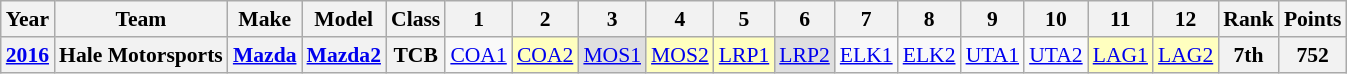<table class="wikitable" style="text-align:center; font-size:90%">
<tr>
<th>Year</th>
<th>Team</th>
<th>Make</th>
<th>Model</th>
<th>Class</th>
<th>1</th>
<th>2</th>
<th>3</th>
<th>4</th>
<th>5</th>
<th>6</th>
<th>7</th>
<th>8</th>
<th>9</th>
<th>10</th>
<th>11</th>
<th>12</th>
<th>Rank</th>
<th>Points</th>
</tr>
<tr>
<th><a href='#'>2016</a></th>
<th>Hale Motorsports</th>
<th><a href='#'>Mazda</a></th>
<th><a href='#'>Mazda2</a></th>
<th>TCB</th>
<td style="background:#;"><a href='#'>COA1</a> <br></td>
<td style="background:#FFFFBF;"><a href='#'>COA2</a> <br></td>
<td style="background:#DFDFDF;"><a href='#'>MOS1</a> <br></td>
<td style="background:#FFFFBF;"><a href='#'>MOS2</a> <br></td>
<td style="background:#FFFFBF;"><a href='#'>LRP1</a> <br></td>
<td style="background:#DFDFDF;"><a href='#'>LRP2</a> <br></td>
<td style="background:#;"><a href='#'>ELK1</a> <br></td>
<td style="background:#;"><a href='#'>ELK2</a> <br></td>
<td style="background:#;"><a href='#'>UTA1</a> <br></td>
<td style="background:#;"><a href='#'>UTA2</a> <br></td>
<td style="background:#FFFFBF;"><a href='#'>LAG1</a> <br></td>
<td style="background:#FFFFBF;"><a href='#'>LAG2</a> <br></td>
<th>7th</th>
<th>752</th>
</tr>
</table>
